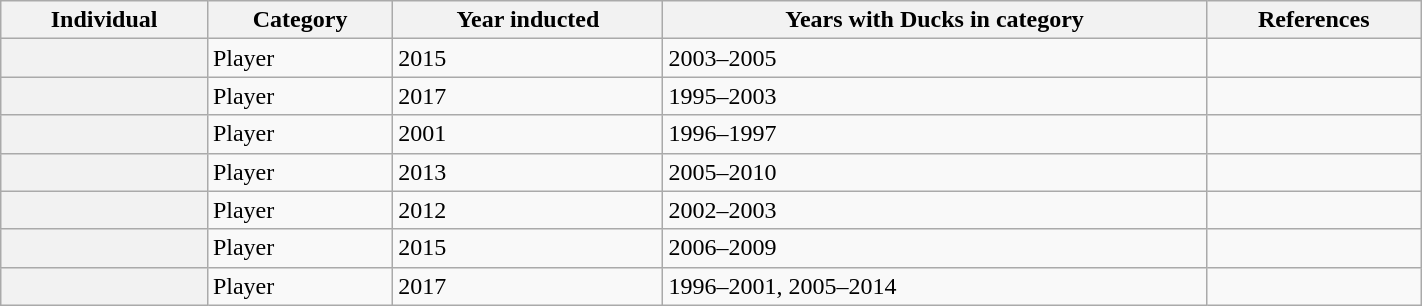<table class="wikitable sortable" width="75%">
<tr>
<th scope="col">Individual</th>
<th scope="col">Category</th>
<th scope="col">Year inducted</th>
<th scope="col">Years with Ducks in category</th>
<th scope="col" class="unsortable">References</th>
</tr>
<tr>
<th scope="row"></th>
<td>Player</td>
<td>2015</td>
<td>2003–2005</td>
<td></td>
</tr>
<tr>
<th scope="row"></th>
<td>Player</td>
<td>2017</td>
<td>1995–2003</td>
<td></td>
</tr>
<tr>
<th scope="row"></th>
<td>Player</td>
<td>2001</td>
<td>1996–1997</td>
<td></td>
</tr>
<tr>
<th scope="row"></th>
<td>Player</td>
<td>2013</td>
<td>2005–2010</td>
<td></td>
</tr>
<tr>
<th scope="row"></th>
<td>Player</td>
<td>2012</td>
<td>2002–2003</td>
<td></td>
</tr>
<tr>
<th scope="row"></th>
<td>Player</td>
<td>2015</td>
<td>2006–2009</td>
<td></td>
</tr>
<tr>
<th scope="row"></th>
<td>Player</td>
<td>2017</td>
<td>1996–2001, 2005–2014</td>
<td></td>
</tr>
</table>
